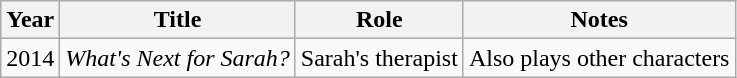<table class="wikitable">
<tr>
<th>Year</th>
<th>Title</th>
<th>Role</th>
<th>Notes</th>
</tr>
<tr>
<td>2014</td>
<td><em>What's Next for Sarah?</em></td>
<td>Sarah's therapist</td>
<td>Also plays other characters</td>
</tr>
</table>
